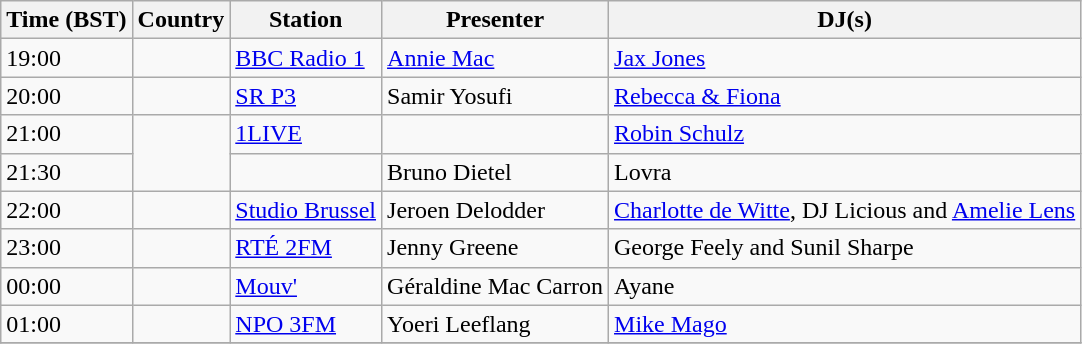<table class="wikitable">
<tr>
<th>Time (BST)</th>
<th>Country</th>
<th>Station</th>
<th>Presenter</th>
<th>DJ(s)</th>
</tr>
<tr>
<td>19:00</td>
<td></td>
<td><a href='#'>BBC Radio 1</a></td>
<td><a href='#'>Annie Mac</a></td>
<td><a href='#'>Jax Jones</a></td>
</tr>
<tr>
<td>20:00</td>
<td></td>
<td><a href='#'>SR P3</a></td>
<td>Samir Yosufi</td>
<td><a href='#'>Rebecca & Fiona</a></td>
</tr>
<tr>
<td>21:00</td>
<td rowspan="2"></td>
<td><a href='#'>1LIVE</a></td>
<td></td>
<td><a href='#'>Robin Schulz</a></td>
</tr>
<tr>
<td>21:30</td>
<td></td>
<td>Bruno Dietel</td>
<td>Lovra</td>
</tr>
<tr>
<td>22:00</td>
<td></td>
<td><a href='#'>Studio Brussel</a></td>
<td>Jeroen Delodder</td>
<td><a href='#'>Charlotte de Witte</a>, DJ Licious and <a href='#'>Amelie Lens</a></td>
</tr>
<tr>
<td>23:00</td>
<td></td>
<td><a href='#'>RTÉ 2FM</a></td>
<td>Jenny Greene</td>
<td>George Feely and Sunil Sharpe</td>
</tr>
<tr>
<td>00:00</td>
<td></td>
<td><a href='#'>Mouv'</a></td>
<td>Géraldine Mac Carron</td>
<td>Ayane</td>
</tr>
<tr>
<td>01:00</td>
<td></td>
<td><a href='#'>NPO 3FM</a></td>
<td>Yoeri Leeflang</td>
<td><a href='#'>Mike Mago</a></td>
</tr>
<tr>
</tr>
</table>
